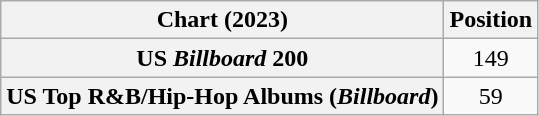<table class="wikitable sortable plainrowheaders" style="text-align:center">
<tr>
<th scope="col">Chart (2023)</th>
<th scope="col">Position</th>
</tr>
<tr>
<th scope="row">US <em>Billboard</em> 200</th>
<td>149</td>
</tr>
<tr>
<th scope="row">US Top R&B/Hip-Hop Albums (<em>Billboard</em>)</th>
<td>59</td>
</tr>
</table>
